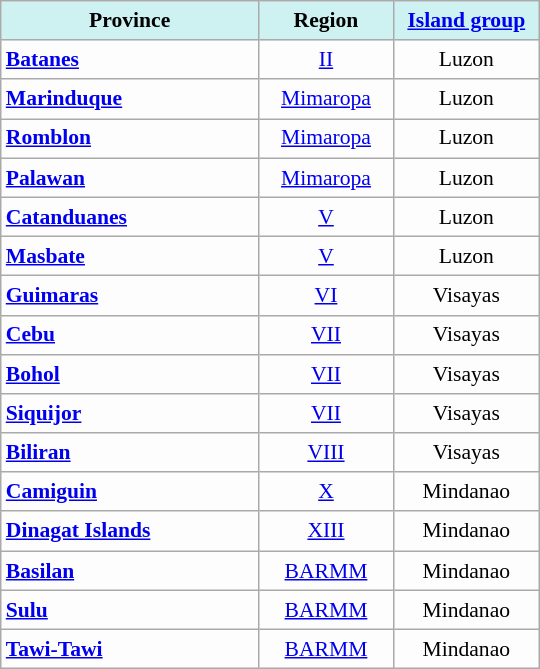<table class="wikitable sortable" style="margin:auto;width:25em;font-size:90%;line-height:1.35em;text-align:center;background-color:#FDFDFD;border-color:black;">
<tr>
<th scope="col" style="width:10em;background-color:#CEF2F2;">Province</th>
<th scope="col" style="width:5em;background-color:#CEF2F2;" data-sort-type="number">Region</th>
<th scope="col" style="width:5em;background-color:#CEF2F2;"><a href='#'>Island group</a></th>
</tr>
<tr>
<th scope="row" style="text-align:left;background-color:#FDFDFD;"><a href='#'>Batanes</a></th>
<td data-sort-value="2"><a href='#'>II</a></td>
<td>Luzon</td>
</tr>
<tr>
<th scope="row" style="text-align:left;background-color:#FDFDFD;"><a href='#'>Marinduque</a></th>
<td data-sort-value="4.2"><a href='#'>Mimaropa</a></td>
<td>Luzon</td>
</tr>
<tr>
<th scope="row" style="text-align:left;background-color:#FDFDFD;"><a href='#'>Romblon</a></th>
<td data-sort-value="4.2"><a href='#'>Mimaropa</a></td>
<td>Luzon</td>
</tr>
<tr>
<th scope="row" style="text-align:left;background-color:#FDFDFD;"><a href='#'>Palawan</a></th>
<td data-sort-value="4.2"><a href='#'>Mimaropa</a></td>
<td>Luzon</td>
</tr>
<tr>
<th scope="row" style="text-align:left;background-color:#FDFDFD;"><a href='#'>Catanduanes</a></th>
<td data-sort-value="5"><a href='#'>V</a></td>
<td>Luzon</td>
</tr>
<tr>
<th scope="row" style="text-align:left;background-color:#FDFDFD;"><a href='#'>Masbate</a></th>
<td data-sort-value="5"><a href='#'>V</a></td>
<td>Luzon</td>
</tr>
<tr>
<th scope="row" style="text-align:left;background-color:#FDFDFD;"><a href='#'>Guimaras</a></th>
<td data-sort-value="6"><a href='#'>VI</a></td>
<td>Visayas</td>
</tr>
<tr>
<th scope="row" style="text-align:left;background-color:#FDFDFD;"><a href='#'>Cebu</a></th>
<td data-sort-value="7"><a href='#'>VII</a></td>
<td>Visayas</td>
</tr>
<tr>
<th scope="row" style="text-align:left;background-color:#FDFDFD;"><a href='#'>Bohol</a></th>
<td data-sort-value="7"><a href='#'>VII</a></td>
<td>Visayas</td>
</tr>
<tr>
<th scope="row" style="text-align:left;background-color:#FDFDFD;"><a href='#'>Siquijor</a></th>
<td data-sort-value="7"><a href='#'>VII</a></td>
<td>Visayas</td>
</tr>
<tr>
<th scope="row" style="text-align:left;background-color:#FDFDFD;"><a href='#'>Biliran</a></th>
<td data-sort-value="8"><a href='#'>VIII</a></td>
<td>Visayas</td>
</tr>
<tr>
<th scope="row" style="text-align:left;background-color:#FDFDFD;"><a href='#'>Camiguin</a></th>
<td data-sort-value="10"><a href='#'>X</a></td>
<td>Mindanao</td>
</tr>
<tr>
<th scope="row" style="text-align:left;background-color:#FDFDFD;"><a href='#'>Dinagat Islands</a></th>
<td data-sort-value="13"><a href='#'>XIII</a></td>
<td>Mindanao</td>
</tr>
<tr>
<th scope="row" style="text-align:left;background-color:#FDFDFD;"><a href='#'>Basilan</a></th>
<td data-sort-value="14"><a href='#'>BARMM</a></td>
<td>Mindanao</td>
</tr>
<tr>
<th scope="row" style="text-align:left;background-color:#FDFDFD;"><a href='#'>Sulu</a></th>
<td data-sort-value="14"><a href='#'>BARMM</a></td>
<td>Mindanao</td>
</tr>
<tr>
<th scope="row" style="text-align:left;background-color:#FDFDFD;"><a href='#'>Tawi-Tawi</a></th>
<td data-sort-value="14"><a href='#'>BARMM</a></td>
<td>Mindanao</td>
</tr>
</table>
